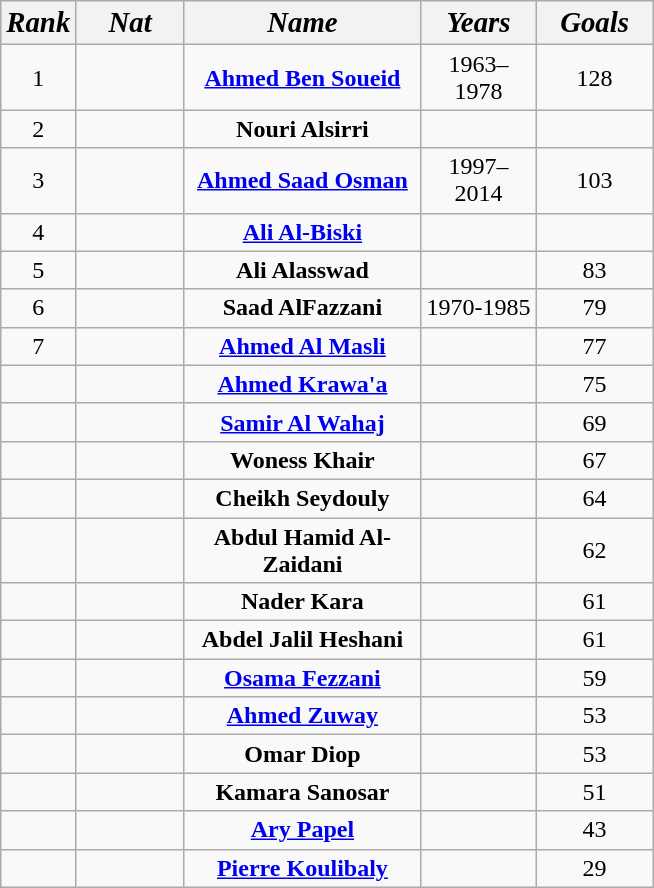<table class="wikitable sortable">
<tr>
<th width=20><strong><em><big>Rank</big></em></strong></th>
<th width=65><strong><em><big>Nat</big></em></strong></th>
<th width=150><strong><em><big>Name</big></em></strong></th>
<th width=70><strong><em><big>Years</big></em></strong></th>
<th width=70><strong><em><big>Goals</big></em></strong></th>
</tr>
<tr style="text-align:center;">
<td>1</td>
<td></td>
<td align=center><strong><a href='#'>Ahmed Ben Soueid</a></strong></td>
<td>1963–1978</td>
<td>128</td>
</tr>
<tr align=center>
<td>2</td>
<td></td>
<td align=center><strong>Nouri Alsirri</strong></td>
<td></td>
<td></td>
</tr>
<tr align=center>
<td>3</td>
<td></td>
<td align=center><strong><a href='#'>Ahmed Saad Osman</a></strong></td>
<td>1997–2014</td>
<td>103</td>
</tr>
<tr align=center>
<td>4</td>
<td></td>
<td align=center><strong><a href='#'>Ali Al-Biski</a></strong></td>
<td></td>
<td></td>
</tr>
<tr align=center>
<td>5</td>
<td></td>
<td align=center><strong>Ali Alasswad</strong></td>
<td></td>
<td>83</td>
</tr>
<tr align=center>
<td>6</td>
<td></td>
<td align=center><strong>Saad AlFazzani</strong></td>
<td>1970-1985</td>
<td>79</td>
</tr>
<tr align=center>
<td>7</td>
<td></td>
<td align=center><strong><a href='#'>Ahmed Al Masli</a></strong></td>
<td></td>
<td>77</td>
</tr>
<tr align=center>
<td></td>
<td></td>
<td align=center><strong><a href='#'>Ahmed Krawa'a</a></strong></td>
<td></td>
<td>75</td>
</tr>
<tr align=center>
<td></td>
<td></td>
<td align=center><strong><a href='#'>Samir Al Wahaj</a></strong></td>
<td></td>
<td>69</td>
</tr>
<tr align=center>
<td></td>
<td></td>
<td align=center><strong>Woness Khair</strong></td>
<td></td>
<td>67</td>
</tr>
<tr align=center>
<td></td>
<td></td>
<td align=center><strong>Cheikh Seydouly</strong></td>
<td></td>
<td>64</td>
</tr>
<tr align=center>
<td></td>
<td></td>
<td align=center><strong>Abdul Hamid Al-Zaidani</strong></td>
<td></td>
<td>62</td>
</tr>
<tr align=center>
<td></td>
<td></td>
<td align=center><strong>Nader Kara</strong></td>
<td></td>
<td>61</td>
</tr>
<tr align=center>
<td></td>
<td></td>
<td align=center><strong>Abdel Jalil Heshani</strong></td>
<td></td>
<td>61</td>
</tr>
<tr align=center>
<td></td>
<td></td>
<td align=center><strong><a href='#'>Osama Fezzani</a></strong></td>
<td></td>
<td>59</td>
</tr>
<tr align=center>
<td></td>
<td></td>
<td align=center><strong><a href='#'>Ahmed Zuway</a></strong></td>
<td></td>
<td>53</td>
</tr>
<tr align=center>
<td></td>
<td></td>
<td align=center><strong>Omar Diop</strong></td>
<td></td>
<td>53</td>
</tr>
<tr align=center>
<td></td>
<td></td>
<td align=center><strong>Kamara Sanosar</strong></td>
<td></td>
<td>51</td>
</tr>
<tr align=center>
<td></td>
<td></td>
<td align=center><strong><a href='#'>Ary Papel</a></strong></td>
<td></td>
<td>43</td>
</tr>
<tr align=center>
<td></td>
<td></td>
<td align=center><strong><a href='#'>Pierre Koulibaly</a></strong></td>
<td></td>
<td>29</td>
</tr>
</table>
